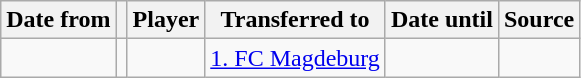<table class="wikitable plainrowheaders sortable">
<tr>
<th scope="col">Date from</th>
<th></th>
<th scope=col>Player</th>
<th>Transferred to</th>
<th scope=col>Date until</th>
<th scope=col class=unsortable>Source</th>
</tr>
<tr>
<td></td>
<td align=center></td>
<td></td>
<td><a href='#'>1. FC Magdeburg</a></td>
<td></td>
<td></td>
</tr>
</table>
